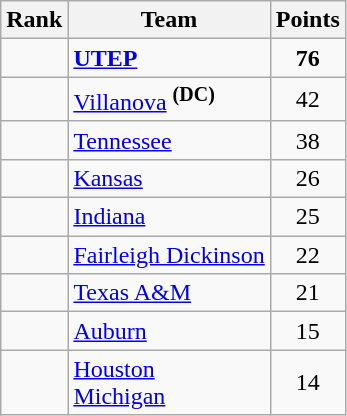<table class="wikitable sortable" style="text-align:center">
<tr>
<th>Rank</th>
<th>Team</th>
<th>Points</th>
</tr>
<tr>
<td></td>
<td align="left"><strong><a href='#'>UTEP</a></strong></td>
<td><strong>76</strong></td>
</tr>
<tr>
<td></td>
<td align="left"><a href='#'>Villanova</a> <sup><strong>(DC)</strong></sup></td>
<td>42</td>
</tr>
<tr>
<td></td>
<td align="left"><a href='#'>Tennessee</a></td>
<td>38</td>
</tr>
<tr>
<td></td>
<td align="left"><a href='#'>Kansas</a></td>
<td>26</td>
</tr>
<tr>
<td></td>
<td align="left"><a href='#'>Indiana</a></td>
<td>25</td>
</tr>
<tr>
<td></td>
<td align="left"><a href='#'>Fairleigh Dickinson</a></td>
<td>22</td>
</tr>
<tr>
<td></td>
<td align="left"><a href='#'>Texas A&M</a></td>
<td>21</td>
</tr>
<tr>
<td></td>
<td align="left"><a href='#'>Auburn</a></td>
<td>15</td>
</tr>
<tr>
<td></td>
<td align="left"><a href='#'>Houston</a><br><a href='#'>Michigan</a></td>
<td>14</td>
</tr>
</table>
